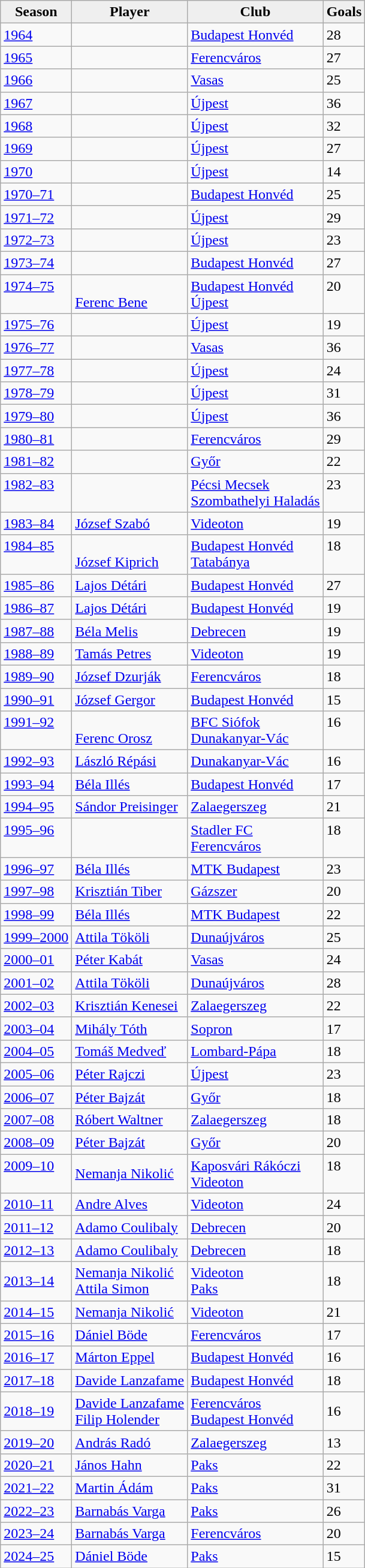<table class="wikitable sortable">
<tr>
<th style="background:#efefef;">Season</th>
<th style="background:#efefef;">Player</th>
<th style="background:#efefef;">Club</th>
<th style="background:#efefef;">Goals</th>
</tr>
<tr>
<td><a href='#'>1964</a></td>
<td> </td>
<td><a href='#'>Budapest Honvéd</a></td>
<td>28</td>
</tr>
<tr>
<td><a href='#'>1965</a></td>
<td> </td>
<td><a href='#'>Ferencváros</a></td>
<td>27</td>
</tr>
<tr>
<td><a href='#'>1966</a></td>
<td> </td>
<td><a href='#'>Vasas</a></td>
<td>25</td>
</tr>
<tr>
<td><a href='#'>1967</a></td>
<td> </td>
<td><a href='#'>Újpest</a></td>
<td>36</td>
</tr>
<tr>
<td><a href='#'>1968</a></td>
<td> </td>
<td><a href='#'>Újpest</a></td>
<td>32</td>
</tr>
<tr>
<td><a href='#'>1969</a></td>
<td> </td>
<td><a href='#'>Újpest</a></td>
<td>27</td>
</tr>
<tr>
<td><a href='#'>1970</a></td>
<td> </td>
<td><a href='#'>Újpest</a></td>
<td>14</td>
</tr>
<tr>
<td><a href='#'>1970–71</a></td>
<td> </td>
<td><a href='#'>Budapest Honvéd</a></td>
<td>25</td>
</tr>
<tr>
<td><a href='#'>1971–72</a></td>
<td> </td>
<td><a href='#'>Újpest</a></td>
<td>29</td>
</tr>
<tr>
<td><a href='#'>1972–73</a></td>
<td> </td>
<td><a href='#'>Újpest</a></td>
<td>23</td>
</tr>
<tr>
<td><a href='#'>1973–74</a></td>
<td> </td>
<td><a href='#'>Budapest Honvéd</a></td>
<td>27</td>
</tr>
<tr>
<td valign="top"><a href='#'>1974–75</a></td>
<td> <br> <a href='#'>Ferenc Bene</a></td>
<td><a href='#'>Budapest Honvéd</a><br><a href='#'>Újpest</a></td>
<td valign="top">20</td>
</tr>
<tr>
<td><a href='#'>1975–76</a></td>
<td> </td>
<td><a href='#'>Újpest</a></td>
<td>19</td>
</tr>
<tr>
<td><a href='#'>1976–77</a></td>
<td> </td>
<td><a href='#'>Vasas</a></td>
<td>36</td>
</tr>
<tr>
<td><a href='#'>1977–78</a></td>
<td> </td>
<td><a href='#'>Újpest</a></td>
<td>24</td>
</tr>
<tr>
<td><a href='#'>1978–79</a></td>
<td> </td>
<td><a href='#'>Újpest</a></td>
<td>31</td>
</tr>
<tr>
<td><a href='#'>1979–80</a></td>
<td> </td>
<td><a href='#'>Újpest</a></td>
<td>36</td>
</tr>
<tr>
<td><a href='#'>1980–81</a></td>
<td> </td>
<td><a href='#'>Ferencváros</a></td>
<td>29</td>
</tr>
<tr>
<td><a href='#'>1981–82</a></td>
<td> </td>
<td><a href='#'>Győr</a></td>
<td>22</td>
</tr>
<tr>
<td valign="top"><a href='#'>1982–83</a></td>
<td> </td>
<td><a href='#'>Pécsi Mecsek</a><br><a href='#'>Szombathelyi Haladás</a></td>
<td valign="top">23</td>
</tr>
<tr>
<td><a href='#'>1983–84</a></td>
<td> <a href='#'>József Szabó</a></td>
<td><a href='#'>Videoton</a></td>
<td>19</td>
</tr>
<tr>
<td valign="top"><a href='#'>1984–85</a></td>
<td> <br> <a href='#'>József Kiprich</a></td>
<td><a href='#'>Budapest Honvéd</a><br><a href='#'>Tatabánya</a></td>
<td valign="top">18</td>
</tr>
<tr>
<td><a href='#'>1985–86</a></td>
<td> <a href='#'>Lajos Détári</a></td>
<td><a href='#'>Budapest Honvéd</a></td>
<td>27</td>
</tr>
<tr>
<td><a href='#'>1986–87</a></td>
<td> <a href='#'>Lajos Détári</a></td>
<td><a href='#'>Budapest Honvéd</a></td>
<td>19</td>
</tr>
<tr>
<td><a href='#'>1987–88</a></td>
<td> <a href='#'>Béla Melis</a></td>
<td><a href='#'>Debrecen</a></td>
<td>19</td>
</tr>
<tr>
<td><a href='#'>1988–89</a></td>
<td> <a href='#'>Tamás Petres</a></td>
<td><a href='#'>Videoton</a></td>
<td>19</td>
</tr>
<tr>
<td><a href='#'>1989–90</a></td>
<td> <a href='#'>József Dzurják</a></td>
<td><a href='#'>Ferencváros</a></td>
<td>18</td>
</tr>
<tr>
<td><a href='#'>1990–91</a></td>
<td> <a href='#'>József Gergor</a></td>
<td><a href='#'>Budapest Honvéd</a></td>
<td>15</td>
</tr>
<tr>
<td valign="top"><a href='#'>1991–92</a></td>
<td> <br> <a href='#'>Ferenc Orosz</a></td>
<td><a href='#'>BFC Siófok</a><br><a href='#'>Dunakanyar-Vác</a></td>
<td valign="top">16</td>
</tr>
<tr>
<td><a href='#'>1992–93</a></td>
<td> <a href='#'>László Répási</a></td>
<td><a href='#'>Dunakanyar-Vác</a></td>
<td>16</td>
</tr>
<tr>
<td><a href='#'>1993–94</a></td>
<td> <a href='#'>Béla Illés</a></td>
<td><a href='#'>Budapest Honvéd</a></td>
<td>17</td>
</tr>
<tr>
<td><a href='#'>1994–95</a></td>
<td> <a href='#'>Sándor Preisinger</a></td>
<td><a href='#'>Zalaegerszeg</a></td>
<td>21</td>
</tr>
<tr>
<td valign="top"><a href='#'>1995–96</a></td>
<td> </td>
<td><a href='#'>Stadler FC</a><br><a href='#'>Ferencváros</a></td>
<td valign="top">18</td>
</tr>
<tr>
<td><a href='#'>1996–97</a></td>
<td> <a href='#'>Béla Illés</a></td>
<td><a href='#'>MTK Budapest</a></td>
<td>23</td>
</tr>
<tr>
<td><a href='#'>1997–98</a></td>
<td> <a href='#'>Krisztián Tiber</a></td>
<td><a href='#'>Gázszer</a></td>
<td>20</td>
</tr>
<tr>
<td><a href='#'>1998–99</a></td>
<td> <a href='#'>Béla Illés</a></td>
<td><a href='#'>MTK Budapest</a></td>
<td>22</td>
</tr>
<tr>
<td><a href='#'>1999–2000</a></td>
<td> <a href='#'>Attila Tököli</a></td>
<td><a href='#'>Dunaújváros</a></td>
<td>25</td>
</tr>
<tr>
<td><a href='#'>2000–01</a></td>
<td> <a href='#'>Péter Kabát</a></td>
<td><a href='#'>Vasas</a></td>
<td>24</td>
</tr>
<tr>
<td><a href='#'>2001–02</a></td>
<td> <a href='#'>Attila Tököli</a></td>
<td><a href='#'>Dunaújváros</a></td>
<td>28</td>
</tr>
<tr>
<td><a href='#'>2002–03</a></td>
<td> <a href='#'>Krisztián Kenesei</a></td>
<td><a href='#'>Zalaegerszeg</a></td>
<td>22</td>
</tr>
<tr>
<td><a href='#'>2003–04</a></td>
<td> <a href='#'>Mihály Tóth</a></td>
<td><a href='#'>Sopron</a></td>
<td>17</td>
</tr>
<tr>
<td><a href='#'>2004–05</a></td>
<td> <a href='#'>Tomáš Medveď</a></td>
<td><a href='#'>Lombard-Pápa</a></td>
<td>18</td>
</tr>
<tr>
<td><a href='#'>2005–06</a></td>
<td> <a href='#'>Péter Rajczi</a></td>
<td><a href='#'>Újpest</a></td>
<td>23</td>
</tr>
<tr>
<td><a href='#'>2006–07</a></td>
<td> <a href='#'>Péter Bajzát</a></td>
<td><a href='#'>Győr</a></td>
<td>18</td>
</tr>
<tr>
<td><a href='#'>2007–08</a></td>
<td> <a href='#'>Róbert Waltner</a></td>
<td><a href='#'>Zalaegerszeg</a></td>
<td>18</td>
</tr>
<tr>
<td><a href='#'>2008–09</a></td>
<td> <a href='#'>Péter Bajzát</a></td>
<td><a href='#'>Győr</a></td>
<td>20</td>
</tr>
<tr>
<td valign="top"><a href='#'>2009–10</a></td>
<td> <a href='#'>Nemanja Nikolić</a></td>
<td><a href='#'>Kaposvári Rákóczi</a><br><a href='#'>Videoton</a></td>
<td valign="top">18</td>
</tr>
<tr>
<td><a href='#'>2010–11</a></td>
<td> <a href='#'>Andre Alves</a></td>
<td><a href='#'>Videoton</a></td>
<td>24</td>
</tr>
<tr>
<td><a href='#'>2011–12</a></td>
<td> <a href='#'>Adamo Coulibaly</a></td>
<td><a href='#'>Debrecen</a></td>
<td>20</td>
</tr>
<tr>
<td><a href='#'>2012–13</a></td>
<td> <a href='#'>Adamo Coulibaly</a></td>
<td><a href='#'>Debrecen</a></td>
<td>18</td>
</tr>
<tr>
<td><a href='#'>2013–14</a></td>
<td> <a href='#'>Nemanja Nikolić</a><br> <a href='#'>Attila Simon</a></td>
<td><a href='#'>Videoton</a><br><a href='#'>Paks</a></td>
<td>18</td>
</tr>
<tr>
<td><a href='#'>2014–15</a></td>
<td> <a href='#'>Nemanja Nikolić</a></td>
<td><a href='#'>Videoton</a></td>
<td>21</td>
</tr>
<tr>
<td><a href='#'>2015–16</a></td>
<td> <a href='#'>Dániel Böde</a></td>
<td><a href='#'>Ferencváros</a></td>
<td>17</td>
</tr>
<tr>
<td><a href='#'>2016–17</a></td>
<td> <a href='#'>Márton Eppel</a></td>
<td><a href='#'>Budapest Honvéd</a></td>
<td>16</td>
</tr>
<tr>
<td><a href='#'>2017–18</a></td>
<td> <a href='#'>Davide Lanzafame</a></td>
<td><a href='#'>Budapest Honvéd</a></td>
<td>18</td>
</tr>
<tr>
<td><a href='#'>2018–19</a></td>
<td> <a href='#'>Davide Lanzafame</a><br> <a href='#'>Filip Holender</a></td>
<td><a href='#'>Ferencváros</a><br><a href='#'>Budapest Honvéd</a></td>
<td>16</td>
</tr>
<tr>
<td><a href='#'>2019–20</a></td>
<td> <a href='#'>András Radó</a></td>
<td><a href='#'>Zalaegerszeg</a></td>
<td>13</td>
</tr>
<tr>
<td><a href='#'>2020–21</a></td>
<td> <a href='#'>János Hahn</a></td>
<td><a href='#'>Paks</a></td>
<td>22</td>
</tr>
<tr>
<td><a href='#'>2021–22</a></td>
<td> <a href='#'>Martin Ádám</a></td>
<td><a href='#'>Paks</a></td>
<td>31</td>
</tr>
<tr>
<td><a href='#'>2022–23</a></td>
<td> <a href='#'>Barnabás Varga</a></td>
<td><a href='#'>Paks</a></td>
<td>26</td>
</tr>
<tr>
<td><a href='#'>2023–24</a></td>
<td> <a href='#'>Barnabás Varga</a></td>
<td><a href='#'>Ferencváros</a></td>
<td>20</td>
</tr>
<tr>
<td><a href='#'>2024–25</a></td>
<td> <a href='#'>Dániel Böde</a></td>
<td><a href='#'>Paks</a></td>
<td>15</td>
</tr>
</table>
